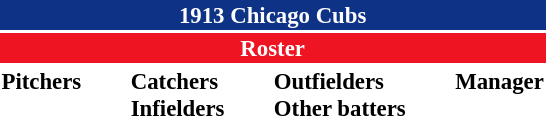<table class="toccolours" style="font-size: 95%;">
<tr>
<th colspan="10" style="background-color: #0e3386; color: white; text-align: center;">1913 Chicago Cubs</th>
</tr>
<tr>
<td colspan="10" style="background-color: #EE1422; color: white; text-align: center;"><strong>Roster</strong></td>
</tr>
<tr>
<td valign="top"><strong>Pitchers</strong><br>













</td>
<td width="25px"></td>
<td valign="top"><strong>Catchers</strong><br>



<strong>Infielders</strong>







</td>
<td width="25px"></td>
<td valign="top"><strong>Outfielders</strong><br>








<strong>Other batters</strong>


</td>
<td width="25px"></td>
<td valign="top"><strong>Manager</strong><br></td>
</tr>
</table>
